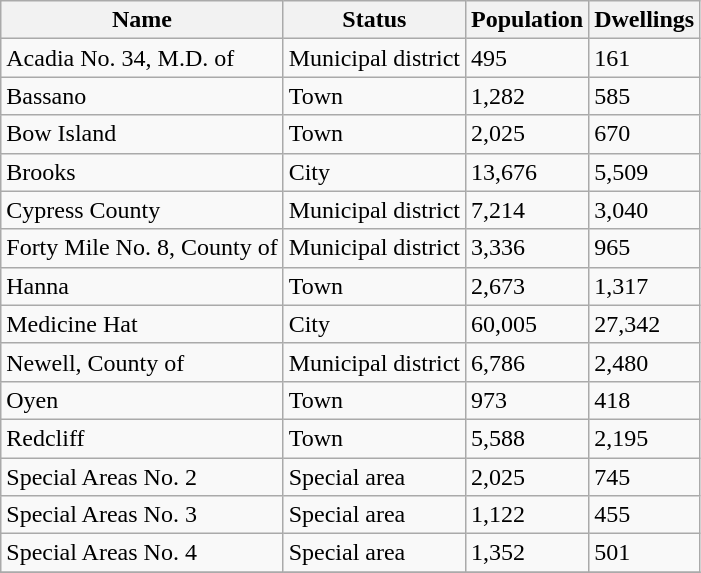<table class="wikitable sortable">
<tr>
<th>Name</th>
<th>Status</th>
<th>Population</th>
<th>Dwellings</th>
</tr>
<tr>
<td>Acadia No. 34, M.D. of</td>
<td>Municipal district</td>
<td>495</td>
<td>161</td>
</tr>
<tr>
<td>Bassano</td>
<td>Town</td>
<td>1,282</td>
<td>585</td>
</tr>
<tr>
<td>Bow Island</td>
<td>Town</td>
<td>2,025</td>
<td>670</td>
</tr>
<tr>
<td>Brooks</td>
<td>City</td>
<td>13,676</td>
<td>5,509</td>
</tr>
<tr>
<td>Cypress County</td>
<td>Municipal district</td>
<td>7,214</td>
<td>3,040</td>
</tr>
<tr>
<td>Forty Mile No. 8, County of</td>
<td>Municipal district</td>
<td>3,336</td>
<td>965</td>
</tr>
<tr>
<td>Hanna</td>
<td>Town</td>
<td>2,673</td>
<td>1,317</td>
</tr>
<tr>
<td>Medicine Hat</td>
<td>City</td>
<td>60,005</td>
<td>27,342</td>
</tr>
<tr>
<td>Newell, County of</td>
<td>Municipal district</td>
<td>6,786</td>
<td>2,480</td>
</tr>
<tr>
<td>Oyen</td>
<td>Town</td>
<td>973</td>
<td>418</td>
</tr>
<tr>
<td>Redcliff</td>
<td>Town</td>
<td>5,588</td>
<td>2,195</td>
</tr>
<tr>
<td>Special Areas No. 2</td>
<td>Special area</td>
<td>2,025</td>
<td>745</td>
</tr>
<tr>
<td>Special Areas No. 3</td>
<td>Special area</td>
<td>1,122</td>
<td>455</td>
</tr>
<tr>
<td>Special Areas No. 4</td>
<td>Special area</td>
<td>1,352</td>
<td>501</td>
</tr>
<tr>
</tr>
</table>
